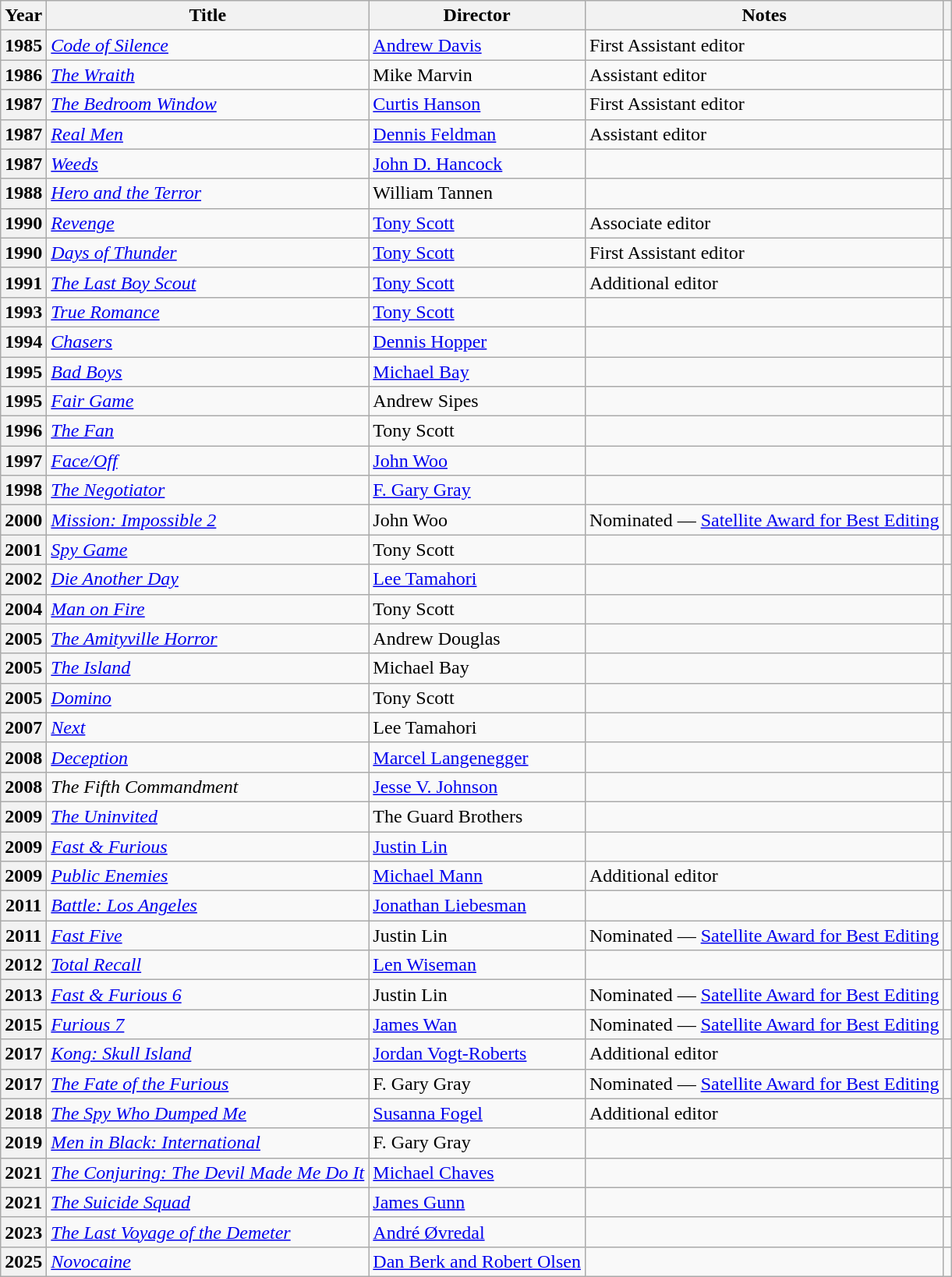<table class="wikitable plainrowheaders sortable" style="margin-right: 0;">
<tr>
<th scope="col">Year</th>
<th scope="col">Title</th>
<th scope="col">Director</th>
<th scope="col" class="unsortable">Notes</th>
<th scope="col" class="unsortable"></th>
</tr>
<tr>
<th scope="row">1985</th>
<td><em><a href='#'>Code of Silence</a></em></td>
<td><a href='#'>Andrew Davis</a></td>
<td>First Assistant editor</td>
</tr>
<tr>
<th scope="row">1986</th>
<td><em><a href='#'>The Wraith</a></em></td>
<td>Mike Marvin</td>
<td>Assistant editor</td>
<td style="text-align: center;"></td>
</tr>
<tr>
<th scope="row">1987</th>
<td><em><a href='#'>The Bedroom Window</a></em></td>
<td><a href='#'>Curtis Hanson</a></td>
<td>First Assistant editor</td>
<td style="text-align: center;"></td>
</tr>
<tr>
<th scope="row">1987</th>
<td><em><a href='#'>Real Men</a></em></td>
<td><a href='#'>Dennis Feldman</a></td>
<td>Assistant editor</td>
<td style="text-align: center;"></td>
</tr>
<tr>
<th scope="row">1987</th>
<td><em><a href='#'>Weeds</a></em></td>
<td><a href='#'>John D. Hancock</a></td>
<td></td>
<td style="text-align: center;"></td>
</tr>
<tr>
<th scope="row">1988</th>
<td><em><a href='#'>Hero and the Terror</a></em></td>
<td>William Tannen</td>
<td></td>
<td style="text-align: center;"></td>
</tr>
<tr>
<th scope="row">1990</th>
<td><em><a href='#'>Revenge</a></em></td>
<td><a href='#'>Tony Scott</a></td>
<td>Associate editor</td>
<td style="text-align: center;"></td>
</tr>
<tr>
<th scope="row">1990</th>
<td><em><a href='#'>Days of Thunder</a></em></td>
<td><a href='#'>Tony Scott</a></td>
<td>First Assistant editor</td>
<td style="text-align: center;"></td>
</tr>
<tr>
<th scope="row">1991</th>
<td><em><a href='#'>The Last Boy Scout</a></em></td>
<td><a href='#'>Tony Scott</a></td>
<td>Additional editor</td>
<td style="text-align: center;"></td>
</tr>
<tr>
<th scope="row">1993</th>
<td><em><a href='#'>True Romance</a></em></td>
<td><a href='#'>Tony Scott</a></td>
<td></td>
<td style="text-align: center;"></td>
</tr>
<tr>
<th scope="row">1994</th>
<td><em><a href='#'>Chasers</a></em></td>
<td><a href='#'>Dennis Hopper</a></td>
<td></td>
<td style="text-align: center;"></td>
</tr>
<tr>
<th scope="row">1995</th>
<td><em><a href='#'>Bad Boys</a></em></td>
<td><a href='#'>Michael Bay</a></td>
<td></td>
<td style="text-align: center;"></td>
</tr>
<tr>
<th scope="row">1995</th>
<td><em><a href='#'>Fair Game</a></em></td>
<td>Andrew Sipes</td>
<td></td>
<td style="text-align: center;"></td>
</tr>
<tr>
<th scope="row">1996</th>
<td><em><a href='#'>The Fan</a></em></td>
<td>Tony Scott</td>
<td></td>
<td style="text-align: center;"></td>
</tr>
<tr>
<th scope="row">1997</th>
<td><em><a href='#'>Face/Off</a></em></td>
<td><a href='#'>John Woo</a></td>
<td></td>
<td style="text-align: center;"></td>
</tr>
<tr>
<th scope="row">1998</th>
<td><em><a href='#'>The Negotiator</a></em></td>
<td><a href='#'>F. Gary Gray</a></td>
<td></td>
<td style="text-align: center;"></td>
</tr>
<tr>
<th scope="row">2000</th>
<td><em><a href='#'>Mission: Impossible 2</a></em></td>
<td>John Woo</td>
<td>Nominated — <a href='#'>Satellite Award for Best Editing</a></td>
<td style="text-align: center;"></td>
</tr>
<tr>
<th scope="row">2001</th>
<td><em><a href='#'>Spy Game</a></em></td>
<td>Tony Scott</td>
<td></td>
<td style="text-align: center;"></td>
</tr>
<tr>
<th scope="row">2002</th>
<td><em><a href='#'>Die Another Day</a></em></td>
<td><a href='#'>Lee Tamahori</a></td>
<td></td>
<td style="text-align: center;"></td>
</tr>
<tr>
<th scope="row">2004</th>
<td><em><a href='#'>Man on Fire</a></em></td>
<td>Tony Scott</td>
<td></td>
<td style="text-align: center;"></td>
</tr>
<tr>
<th scope="row">2005</th>
<td><em><a href='#'>The Amityville Horror</a></em></td>
<td>Andrew Douglas</td>
<td></td>
<td style="text-align: center;"></td>
</tr>
<tr>
<th scope="row">2005</th>
<td><em><a href='#'>The Island</a></em></td>
<td>Michael Bay</td>
<td></td>
<td style="text-align: center;"></td>
</tr>
<tr>
<th scope="row">2005</th>
<td><em><a href='#'>Domino</a></em></td>
<td>Tony Scott</td>
<td></td>
<td style="text-align: center;"></td>
</tr>
<tr>
<th scope="row">2007</th>
<td><em><a href='#'>Next</a></em></td>
<td>Lee Tamahori</td>
<td></td>
<td style="text-align: center;"></td>
</tr>
<tr>
<th scope="row">2008</th>
<td><em><a href='#'>Deception</a></em></td>
<td><a href='#'>Marcel Langenegger</a></td>
<td></td>
<td style="text-align: center;"></td>
</tr>
<tr>
<th scope="row">2008</th>
<td><em>The Fifth Commandment</em></td>
<td><a href='#'>Jesse V. Johnson</a></td>
<td></td>
<td style="text-align: center;"></td>
</tr>
<tr>
<th scope="row">2009</th>
<td><em><a href='#'>The Uninvited</a></em></td>
<td>The Guard Brothers</td>
<td></td>
<td style="text-align: center;"></td>
</tr>
<tr>
<th scope="row">2009</th>
<td><em><a href='#'>Fast & Furious</a></em></td>
<td><a href='#'>Justin Lin</a></td>
<td></td>
<td style="text-align: center;"></td>
</tr>
<tr>
<th scope="row">2009</th>
<td><em><a href='#'>Public Enemies</a></em></td>
<td><a href='#'>Michael Mann</a></td>
<td>Additional editor</td>
<td style="text-align: center;"></td>
</tr>
<tr>
<th scope="row">2011</th>
<td><em><a href='#'>Battle: Los Angeles</a></em></td>
<td><a href='#'>Jonathan Liebesman</a></td>
<td></td>
<td style="text-align: center;"></td>
</tr>
<tr>
<th scope="row">2011</th>
<td><em><a href='#'>Fast Five</a></em></td>
<td>Justin Lin</td>
<td>Nominated — <a href='#'>Satellite Award for Best Editing</a></td>
<td style="text-align: center;"></td>
</tr>
<tr>
<th scope="row">2012</th>
<td><em><a href='#'>Total Recall</a></em></td>
<td><a href='#'>Len Wiseman</a></td>
<td></td>
<td style="text-align: center;"></td>
</tr>
<tr>
<th scope="row">2013</th>
<td><em><a href='#'>Fast & Furious 6</a></em></td>
<td>Justin Lin</td>
<td>Nominated — <a href='#'>Satellite Award for Best Editing</a></td>
<td style="text-align: center;"></td>
</tr>
<tr>
<th scope="row">2015</th>
<td><em><a href='#'>Furious 7</a></em></td>
<td><a href='#'>James Wan</a></td>
<td>Nominated — <a href='#'>Satellite Award for Best Editing</a></td>
<td style="text-align: center;"></td>
</tr>
<tr>
<th scope="row">2017</th>
<td><em><a href='#'>Kong: Skull Island</a></em></td>
<td><a href='#'>Jordan Vogt-Roberts</a></td>
<td>Additional editor</td>
<td style="text-align: center;"></td>
</tr>
<tr>
<th scope="row">2017</th>
<td><em><a href='#'>The Fate of the Furious</a></em></td>
<td>F. Gary Gray</td>
<td>Nominated — <a href='#'>Satellite Award for Best Editing</a></td>
<td style="text-align: center;"></td>
</tr>
<tr>
<th scope="row">2018</th>
<td><em><a href='#'>The Spy Who Dumped Me</a></em></td>
<td><a href='#'>Susanna Fogel</a></td>
<td>Additional editor</td>
<td style="text-align: center;"></td>
</tr>
<tr>
<th scope="row">2019</th>
<td><em><a href='#'>Men in Black: International</a></em></td>
<td>F. Gary Gray</td>
<td></td>
<td style="text-align: center;"></td>
</tr>
<tr>
<th scope="row">2021</th>
<td><em><a href='#'>The Conjuring: The Devil Made Me Do It</a></em></td>
<td><a href='#'>Michael Chaves</a></td>
<td></td>
<td style="text-align: center;"></td>
</tr>
<tr>
<th scope="row">2021</th>
<td><em><a href='#'>The Suicide Squad</a></em></td>
<td><a href='#'>James Gunn</a></td>
<td></td>
<td style="text-align: center;"></td>
</tr>
<tr>
<th scope="row">2023</th>
<td><em><a href='#'>The Last Voyage of the Demeter</a></em></td>
<td><a href='#'>André Øvredal</a></td>
<td></td>
<td style="text-align: center;"></td>
</tr>
<tr>
<th scope="row">2025</th>
<td><em><a href='#'>Novocaine</a></em></td>
<td><a href='#'>Dan Berk and Robert Olsen</a></td>
<td></td>
<td style="text-align: center;"></td>
</tr>
</table>
